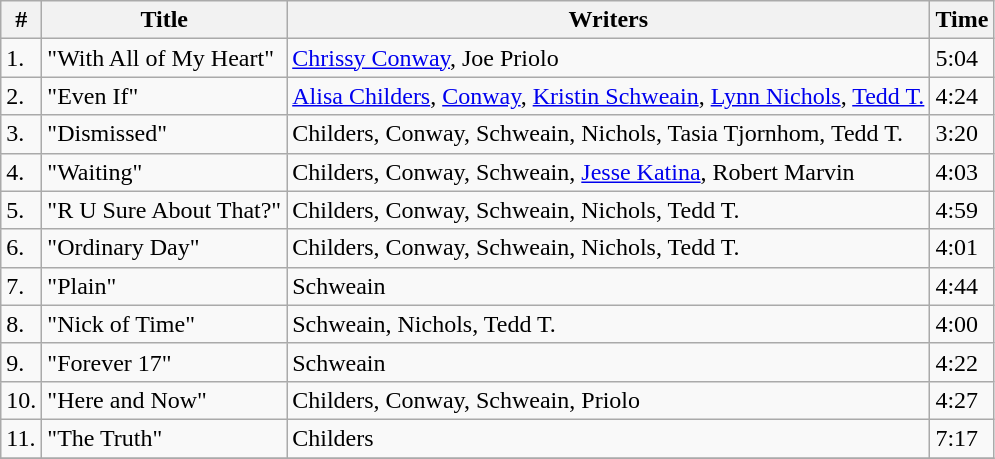<table class="wikitable">
<tr>
<th>#</th>
<th>Title</th>
<th>Writers</th>
<th>Time</th>
</tr>
<tr>
<td>1.</td>
<td>"With All of My Heart"</td>
<td><a href='#'>Chrissy Conway</a>, Joe Priolo</td>
<td>5:04</td>
</tr>
<tr>
<td>2.</td>
<td>"Even If"</td>
<td><a href='#'>Alisa Childers</a>, <a href='#'>Conway</a>, <a href='#'>Kristin Schweain</a>, <a href='#'>Lynn Nichols</a>, <a href='#'>Tedd T.</a></td>
<td>4:24</td>
</tr>
<tr>
<td>3.</td>
<td>"Dismissed"</td>
<td>Childers, Conway, Schweain, Nichols, Tasia Tjornhom, Tedd T.</td>
<td>3:20</td>
</tr>
<tr>
<td>4.</td>
<td>"Waiting"</td>
<td>Childers, Conway, Schweain, <a href='#'>Jesse Katina</a>, Robert Marvin</td>
<td>4:03</td>
</tr>
<tr>
<td>5.</td>
<td>"R U Sure About That?"</td>
<td>Childers, Conway, Schweain, Nichols, Tedd T.</td>
<td>4:59</td>
</tr>
<tr>
<td>6.</td>
<td>"Ordinary Day"</td>
<td>Childers, Conway, Schweain, Nichols, Tedd T.</td>
<td>4:01</td>
</tr>
<tr>
<td>7.</td>
<td>"Plain"</td>
<td>Schweain</td>
<td>4:44</td>
</tr>
<tr>
<td>8.</td>
<td>"Nick of Time"</td>
<td>Schweain, Nichols, Tedd T.</td>
<td>4:00</td>
</tr>
<tr>
<td>9.</td>
<td>"Forever 17"</td>
<td>Schweain</td>
<td>4:22</td>
</tr>
<tr>
<td>10.</td>
<td>"Here and Now"</td>
<td>Childers, Conway, Schweain, Priolo</td>
<td>4:27</td>
</tr>
<tr>
<td>11.</td>
<td>"The Truth"</td>
<td>Childers</td>
<td>7:17</td>
</tr>
<tr>
</tr>
</table>
